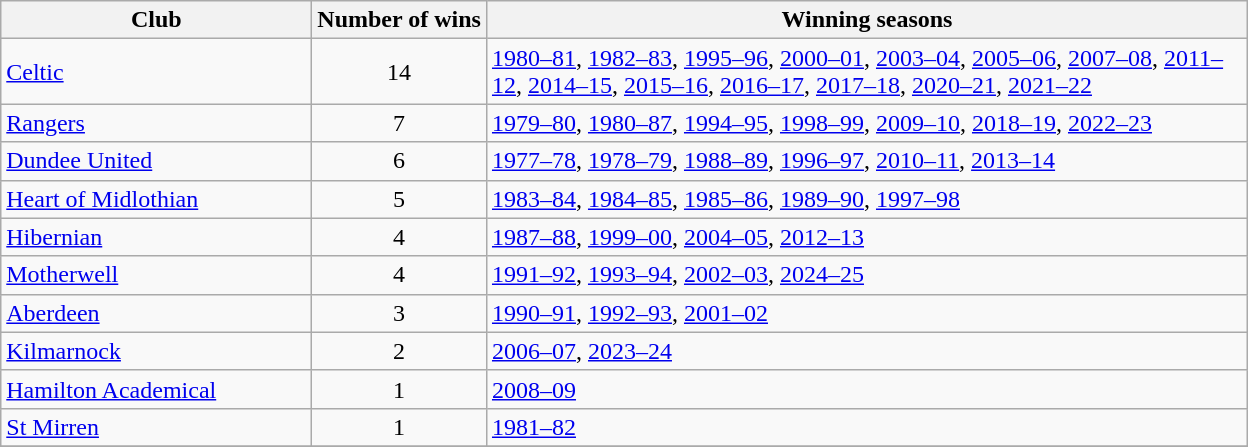<table class="wikitable">
<tr>
<th width=200>Club</th>
<th>Number of wins</th>
<th>Winning seasons</th>
</tr>
<tr>
<td><a href='#'>Celtic</a></td>
<td align=center>14</td>
<td width=500><a href='#'>1980–81</a>, <a href='#'>1982–83</a>, <a href='#'>1995–96</a>, <a href='#'>2000–01</a>, <a href='#'>2003–04</a>, <a href='#'>2005–06</a>, <a href='#'>2007–08</a>, <a href='#'>2011–12</a>, <a href='#'>2014–15</a>, <a href='#'>2015–16</a>, <a href='#'>2016–17</a>, <a href='#'>2017–18</a>, <a href='#'>2020–21</a>, <a href='#'>2021–22</a></td>
</tr>
<tr>
<td><a href='#'>Rangers</a></td>
<td align=center>7</td>
<td><a href='#'>1979–80</a>, <a href='#'>1980–87</a>, <a href='#'>1994–95</a>, <a href='#'>1998–99</a>, <a href='#'>2009–10</a>, <a href='#'>2018–19</a>, <a href='#'>2022–23</a></td>
</tr>
<tr>
<td><a href='#'>Dundee United</a></td>
<td align=center>6</td>
<td><a href='#'>1977–78</a>, <a href='#'>1978–79</a>, <a href='#'>1988–89</a>, <a href='#'>1996–97</a>, <a href='#'>2010–11</a>, <a href='#'>2013–14</a></td>
</tr>
<tr>
<td><a href='#'>Heart of Midlothian</a></td>
<td align=center>5</td>
<td><a href='#'>1983–84</a>, <a href='#'>1984–85</a>, <a href='#'>1985–86</a>, <a href='#'>1989–90</a>, <a href='#'>1997–98</a></td>
</tr>
<tr>
<td><a href='#'>Hibernian</a></td>
<td align=center>4</td>
<td><a href='#'>1987–88</a>, <a href='#'>1999–00</a>, <a href='#'>2004–05</a>, <a href='#'>2012–13</a></td>
</tr>
<tr>
<td><a href='#'>Motherwell</a></td>
<td align=center>4</td>
<td><a href='#'>1991–92</a>, <a href='#'>1993–94</a>, <a href='#'>2002–03</a>, <a href='#'>2024–25</a></td>
</tr>
<tr>
<td><a href='#'>Aberdeen</a></td>
<td align=center>3</td>
<td><a href='#'>1990–91</a>, <a href='#'>1992–93</a>, <a href='#'>2001–02</a></td>
</tr>
<tr>
<td><a href='#'>Kilmarnock</a></td>
<td align=center>2</td>
<td><a href='#'>2006–07</a>, <a href='#'>2023–24</a></td>
</tr>
<tr>
<td><a href='#'>Hamilton Academical</a></td>
<td align=center>1</td>
<td><a href='#'>2008–09</a></td>
</tr>
<tr>
<td><a href='#'>St Mirren</a></td>
<td align=center>1</td>
<td><a href='#'>1981–82</a></td>
</tr>
<tr>
</tr>
</table>
